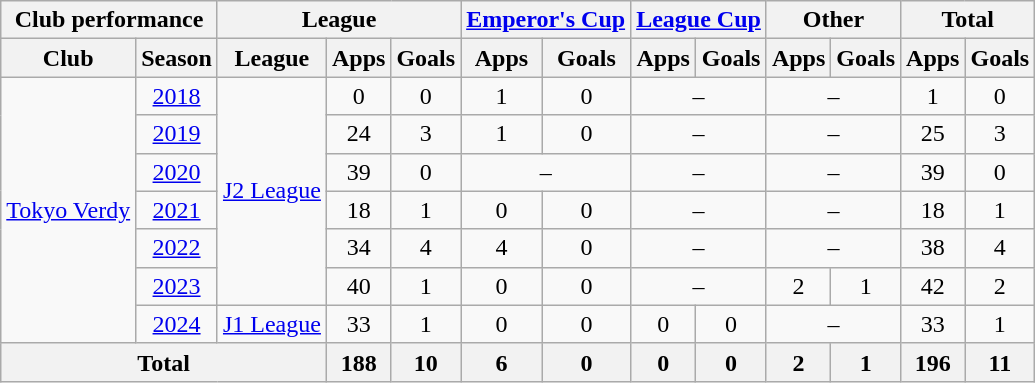<table class="wikitable" style="text-align:center;">
<tr>
<th colspan="2">Club performance</th>
<th colspan="3">League</th>
<th colspan=2><a href='#'>Emperor's Cup</a></th>
<th colspan=2><a href='#'>League Cup</a></th>
<th colspan=2>Other</th>
<th colspan=2>Total</th>
</tr>
<tr>
<th>Club</th>
<th>Season</th>
<th>League</th>
<th>Apps</th>
<th>Goals</th>
<th>Apps</th>
<th>Goals</th>
<th>Apps</th>
<th>Goals</th>
<th>Apps</th>
<th>Goals</th>
<th>Apps</th>
<th>Goals</th>
</tr>
<tr>
<td rowspan="7"><a href='#'>Tokyo Verdy</a></td>
<td><a href='#'>2018</a></td>
<td rowspan="6"><a href='#'>J2 League</a></td>
<td>0</td>
<td>0</td>
<td>1</td>
<td>0</td>
<td colspan="2">–</td>
<td colspan="2">–</td>
<td>1</td>
<td>0</td>
</tr>
<tr>
<td><a href='#'>2019</a></td>
<td>24</td>
<td>3</td>
<td>1</td>
<td>0</td>
<td colspan="2">–</td>
<td colspan="2">–</td>
<td>25</td>
<td>3</td>
</tr>
<tr>
<td><a href='#'>2020</a></td>
<td>39</td>
<td>0</td>
<td colspan="2">–</td>
<td colspan="2">–</td>
<td colspan="2">–</td>
<td>39</td>
<td>0</td>
</tr>
<tr>
<td><a href='#'>2021</a></td>
<td>18</td>
<td>1</td>
<td>0</td>
<td>0</td>
<td colspan="2">–</td>
<td colspan="2">–</td>
<td>18</td>
<td>1</td>
</tr>
<tr>
<td><a href='#'>2022</a></td>
<td>34</td>
<td>4</td>
<td>4</td>
<td>0</td>
<td colspan="2">–</td>
<td colspan="2">–</td>
<td>38</td>
<td>4</td>
</tr>
<tr>
<td><a href='#'>2023</a></td>
<td>40</td>
<td>1</td>
<td>0</td>
<td>0</td>
<td colspan="2">–</td>
<td>2</td>
<td>1</td>
<td>42</td>
<td>2</td>
</tr>
<tr>
<td><a href='#'>2024</a></td>
<td><a href='#'>J1 League</a></td>
<td>33</td>
<td>1</td>
<td>0</td>
<td>0</td>
<td>0</td>
<td>0</td>
<td colspan="2">–</td>
<td>33</td>
<td>1</td>
</tr>
<tr>
<th colspan="3">Total</th>
<th>188</th>
<th>10</th>
<th>6</th>
<th>0</th>
<th>0</th>
<th>0</th>
<th>2</th>
<th>1</th>
<th>196</th>
<th>11</th>
</tr>
</table>
